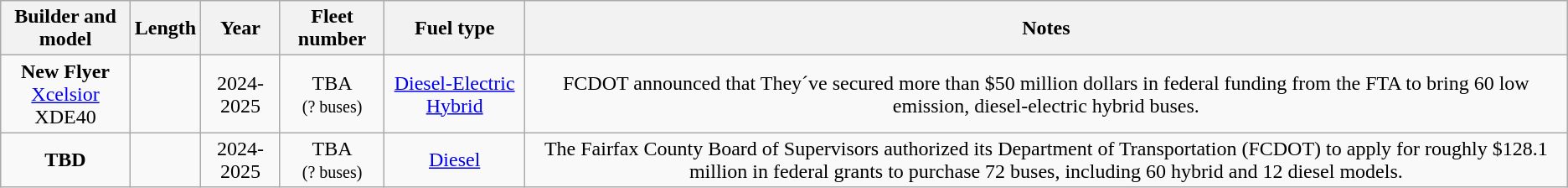<table class="wikitable" style="text-align:center;">
<tr>
<th>Builder and model</th>
<th>Length</th>
<th>Year</th>
<th>Fleet number</th>
<th>Fuel type</th>
<th>Notes</th>
</tr>
<tr>
<td align="center"><strong>New Flyer</strong><br><a href='#'>Xcelsior</a> XDE40</td>
<td align="center"></td>
<td align="center">2024-2025</td>
<td align=center>TBA<br><small>(? buses)</small></td>
<td align="center"><a href='#'>Diesel-Electric Hybrid</a></td>
<td>FCDOT announced that They´ve secured more than $50 million dollars in federal funding from the FTA to bring 60 low emission, diesel-electric hybrid buses.</td>
</tr>
<tr>
<td><strong>TBD</strong></td>
<td align="center"></td>
<td align="center">2024-2025</td>
<td align=center>TBA<br><small>(? buses)</small></td>
<td align="center"><a href='#'>Diesel</a></td>
<td>The Fairfax County Board of Supervisors authorized its Department of Transportation (FCDOT) to apply for roughly $128.1 million in federal grants to purchase 72 buses, including 60 hybrid and 12 diesel models.</td>
</tr>
</table>
